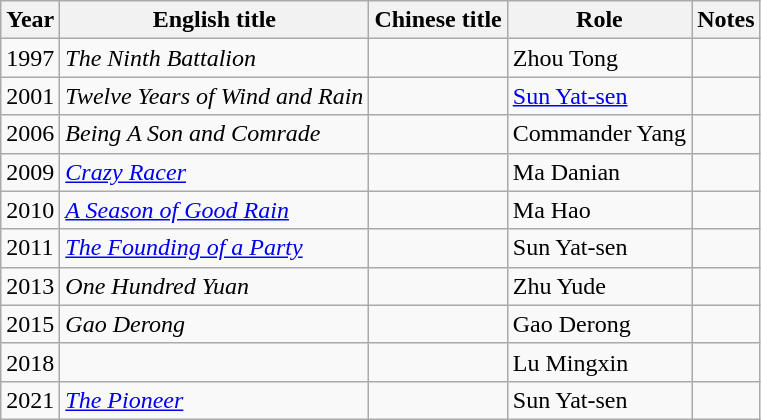<table class="wikitable">
<tr>
<th>Year</th>
<th>English title</th>
<th>Chinese title</th>
<th>Role</th>
<th>Notes</th>
</tr>
<tr>
<td>1997</td>
<td><em>The Ninth Battalion</em></td>
<td></td>
<td>Zhou Tong</td>
<td></td>
</tr>
<tr>
<td>2001</td>
<td><em>Twelve Years of Wind and Rain</em></td>
<td></td>
<td><a href='#'>Sun Yat-sen</a></td>
<td></td>
</tr>
<tr>
<td>2006</td>
<td><em>Being A Son and Comrade</em></td>
<td></td>
<td>Commander Yang</td>
<td></td>
</tr>
<tr>
<td>2009</td>
<td><em><a href='#'>Crazy Racer</a></em></td>
<td></td>
<td>Ma Danian</td>
<td></td>
</tr>
<tr>
<td>2010</td>
<td><em><a href='#'>A Season of Good Rain</a></em></td>
<td></td>
<td>Ma Hao</td>
<td></td>
</tr>
<tr>
<td>2011</td>
<td><em><a href='#'>The Founding of a Party</a></em></td>
<td></td>
<td>Sun Yat-sen</td>
<td></td>
</tr>
<tr>
<td>2013</td>
<td><em>One Hundred Yuan</em></td>
<td></td>
<td>Zhu Yude</td>
<td></td>
</tr>
<tr>
<td>2015</td>
<td><em>Gao Derong</em></td>
<td></td>
<td>Gao Derong</td>
<td></td>
</tr>
<tr>
<td>2018</td>
<td></td>
<td></td>
<td>Lu Mingxin</td>
<td></td>
</tr>
<tr>
<td>2021</td>
<td><em><a href='#'>The Pioneer</a></em></td>
<td></td>
<td>Sun Yat-sen</td>
<td></td>
</tr>
</table>
